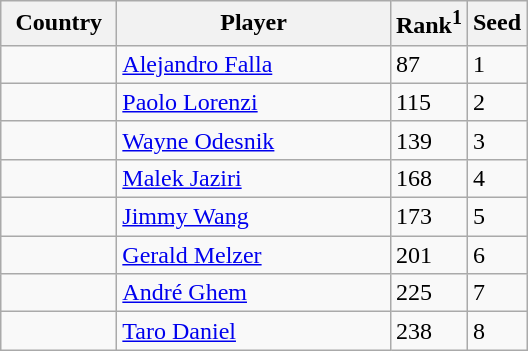<table class="sortable wikitable">
<tr>
<th width="70">Country</th>
<th width="175">Player</th>
<th>Rank<sup>1</sup></th>
<th>Seed</th>
</tr>
<tr>
<td></td>
<td><a href='#'>Alejandro Falla</a></td>
<td>87</td>
<td>1</td>
</tr>
<tr>
<td></td>
<td><a href='#'>Paolo Lorenzi</a></td>
<td>115</td>
<td>2</td>
</tr>
<tr>
<td></td>
<td><a href='#'>Wayne Odesnik</a></td>
<td>139</td>
<td>3</td>
</tr>
<tr>
<td></td>
<td><a href='#'>Malek Jaziri</a></td>
<td>168</td>
<td>4</td>
</tr>
<tr>
<td></td>
<td><a href='#'>Jimmy Wang</a></td>
<td>173</td>
<td>5</td>
</tr>
<tr>
<td></td>
<td><a href='#'>Gerald Melzer</a></td>
<td>201</td>
<td>6</td>
</tr>
<tr>
<td></td>
<td><a href='#'>André Ghem</a></td>
<td>225</td>
<td>7</td>
</tr>
<tr>
<td></td>
<td><a href='#'>Taro Daniel</a></td>
<td>238</td>
<td>8</td>
</tr>
</table>
